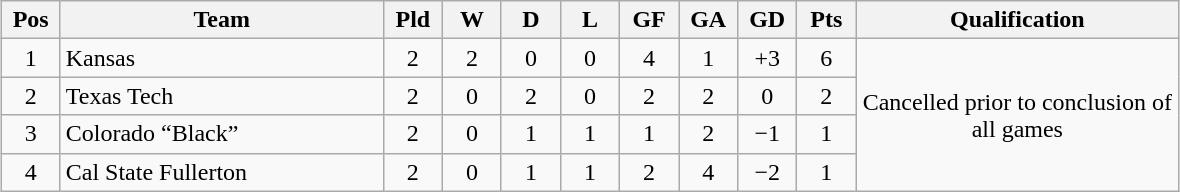<table class="wikitable" style="text-align:center; margin: 1em auto">
<tr>
<th style="width:2em">Pos</th>
<th style="width:13em">Team</th>
<th style="width:2em">Pld</th>
<th style="width:2em">W</th>
<th style="width:2em">D</th>
<th style="width:2em">L</th>
<th style="width:2em">GF</th>
<th style="width:2em">GA</th>
<th style="width:2em">GD</th>
<th style="width:2em">Pts</th>
<th style="width:13em">Qualification</th>
</tr>
<tr>
<td>1</td>
<td style="text-align:left">Kansas</td>
<td>2</td>
<td>2</td>
<td>0</td>
<td>0</td>
<td>4</td>
<td>1</td>
<td>+3</td>
<td>6</td>
<td rowspan="4">Cancelled prior to conclusion of all games</td>
</tr>
<tr>
<td>2</td>
<td style="text-align:left">Texas Tech</td>
<td>2</td>
<td>0</td>
<td>2</td>
<td>0</td>
<td>2</td>
<td>2</td>
<td>0</td>
<td>2</td>
</tr>
<tr>
<td>3</td>
<td style="text-align:left">Colorado “Black”</td>
<td>2</td>
<td>0</td>
<td>1</td>
<td>1</td>
<td>1</td>
<td>2</td>
<td>−1</td>
<td>1</td>
</tr>
<tr>
<td>4</td>
<td style="text-align:left">Cal State Fullerton</td>
<td>2</td>
<td>0</td>
<td>1</td>
<td>1</td>
<td>2</td>
<td>4</td>
<td>−2</td>
<td>1</td>
</tr>
</table>
